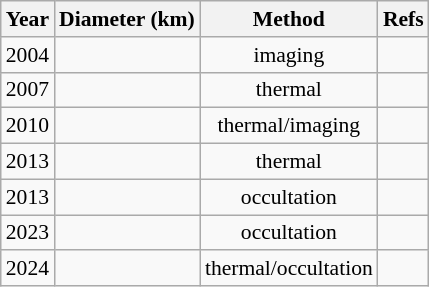<table class="wikitable floatleft" style="text-align: center; font-size: 0.9em; margin-right: 12px;">
<tr>
<th>Year</th>
<th>Diameter (km)</th>
<th>Method</th>
<th>Refs</th>
</tr>
<tr>
<td>2004</td>
<td></td>
<td>imaging</td>
<td></td>
</tr>
<tr>
<td>2007</td>
<td></td>
<td>thermal</td>
<td></td>
</tr>
<tr>
<td>2010</td>
<td></td>
<td>thermal/imaging</td>
<td></td>
</tr>
<tr>
<td>2013</td>
<td></td>
<td>thermal</td>
<td></td>
</tr>
<tr>
<td>2013</td>
<td></td>
<td>occultation</td>
<td></td>
</tr>
<tr>
<td>2023</td>
<td></td>
<td>occultation</td>
<td></td>
</tr>
<tr>
<td>2024</td>
<td></td>
<td>thermal/occultation</td>
<td></td>
</tr>
</table>
